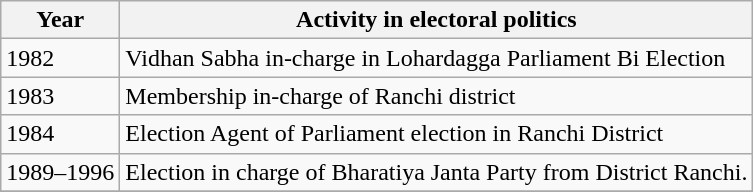<table class="wikitable sortable">
<tr>
<th>Year</th>
<th>Activity in electoral politics</th>
</tr>
<tr>
<td>1982</td>
<td>Vidhan Sabha in-charge in Lohardagga Parliament Bi Election</td>
</tr>
<tr>
<td>1983</td>
<td>Membership in-charge of Ranchi district</td>
</tr>
<tr>
<td>1984</td>
<td>Election Agent of Parliament election in Ranchi District</td>
</tr>
<tr>
<td>1989–1996</td>
<td>Election in charge of Bharatiya Janta Party from District Ranchi.</td>
</tr>
<tr>
</tr>
</table>
